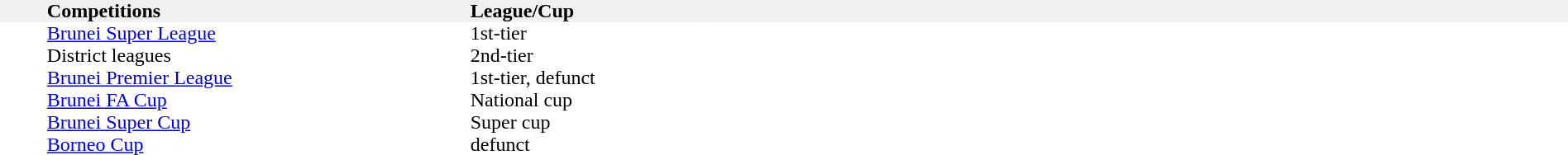<table width="100%" cellspacing="0" cellpadding="0">
<tr bgcolor="F0F0F0">
<th width="3%" align="left"></th>
<th width="27%" align="left">Competitions</th>
<th width="15%" align="left">League/Cup</th>
<th width="55%" align="left"></th>
</tr>
<tr>
<td></td>
<td><a href='#'>Brunei Super League</a></td>
<td>1st-tier</td>
</tr>
<tr>
<td></td>
<td>District leagues</td>
<td>2nd-tier</td>
</tr>
<tr>
<td></td>
<td><a href='#'>Brunei Premier League</a></td>
<td>1st-tier, defunct</td>
</tr>
<tr>
<td></td>
<td><a href='#'>Brunei FA Cup</a></td>
<td>National cup</td>
</tr>
<tr>
<td></td>
<td><a href='#'>Brunei Super Cup</a></td>
<td>Super cup</td>
</tr>
<tr>
<td></td>
<td><a href='#'>Borneo Cup</a></td>
<td>defunct</td>
</tr>
</table>
